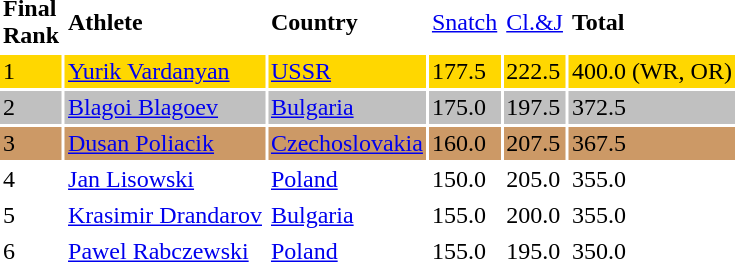<table border="0" Cellpadding="2">
<tr>
<td><strong>Final <br> Rank</strong></td>
<td><strong>Athlete</strong></td>
<td><strong>Country</strong></td>
<td><a href='#'>Snatch</a></td>
<td><a href='#'>Cl.&J</a></td>
<td><strong>Total</strong></td>
</tr>
<tr bgcolor="gold">
<td>1</td>
<td><a href='#'>Yurik Vardanyan</a></td>
<td><a href='#'>USSR</a></td>
<td>177.5</td>
<td>222.5</td>
<td>400.0 (WR, OR)</td>
</tr>
<tr bgcolor="silver">
<td>2</td>
<td><a href='#'>Blagoi Blagoev</a></td>
<td><a href='#'>Bulgaria</a></td>
<td>175.0</td>
<td>197.5</td>
<td>372.5</td>
</tr>
<tr bgcolor="cc9966">
<td>3</td>
<td><a href='#'>Dusan Poliacik</a></td>
<td><a href='#'>Czechoslovakia</a></td>
<td>160.0</td>
<td>207.5</td>
<td>367.5</td>
</tr>
<tr>
<td>4</td>
<td><a href='#'>Jan Lisowski</a></td>
<td><a href='#'>Poland</a></td>
<td>150.0</td>
<td>205.0</td>
<td>355.0</td>
</tr>
<tr>
<td>5</td>
<td><a href='#'>Krasimir Drandarov</a></td>
<td><a href='#'>Bulgaria</a></td>
<td>155.0</td>
<td>200.0</td>
<td>355.0</td>
</tr>
<tr>
<td>6</td>
<td><a href='#'>Pawel Rabczewski</a></td>
<td><a href='#'>Poland</a></td>
<td>155.0</td>
<td>195.0</td>
<td>350.0</td>
</tr>
</table>
